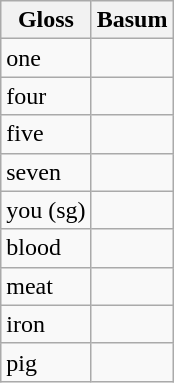<table class="wikitable">
<tr>
<th>Gloss</th>
<th>Basum</th>
</tr>
<tr>
<td>one</td>
<td></td>
</tr>
<tr>
<td>four</td>
<td></td>
</tr>
<tr>
<td>five</td>
<td></td>
</tr>
<tr>
<td>seven</td>
<td></td>
</tr>
<tr>
<td>you (sg)</td>
<td></td>
</tr>
<tr>
<td>blood</td>
<td></td>
</tr>
<tr>
<td>meat</td>
<td></td>
</tr>
<tr>
<td>iron</td>
<td></td>
</tr>
<tr>
<td>pig</td>
<td></td>
</tr>
</table>
